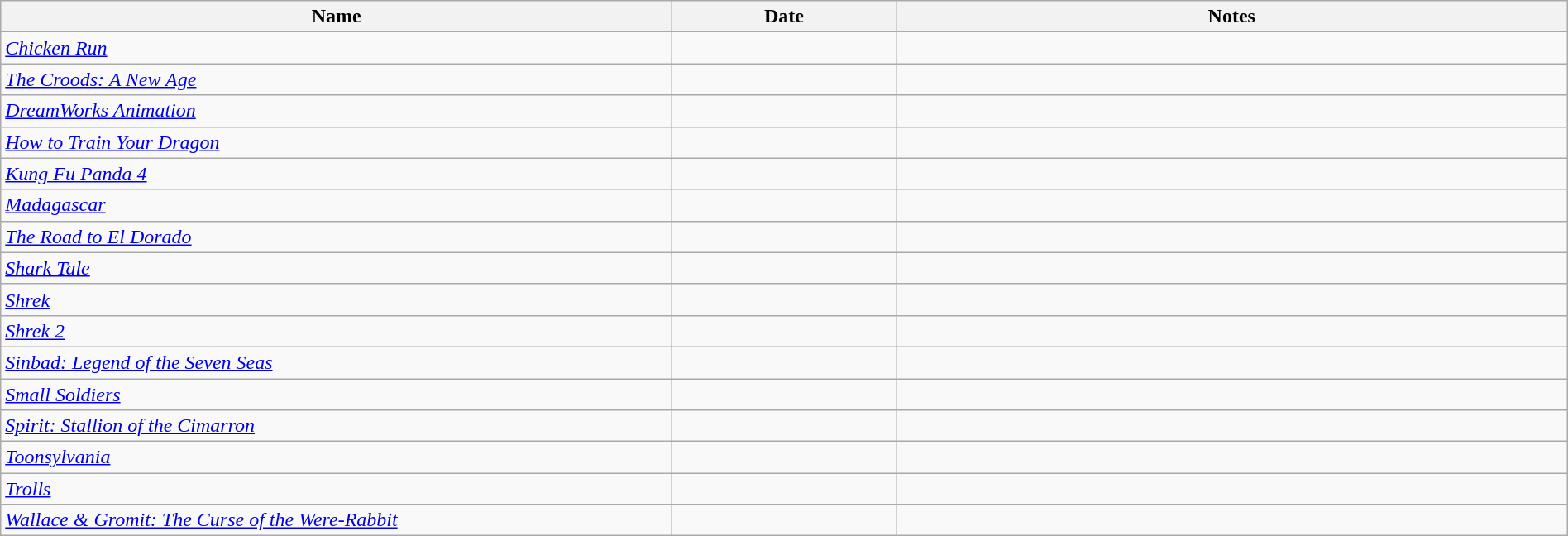<table class="wikitable sortable" style="margin:left; text-align: left; width: 100%;">
<tr>
<th width=30%>Name</th>
<th width=10%>Date</th>
<th width=30% class="unsortable">Notes</th>
</tr>
<tr>
<td style="font-style:italic;"><a href='#'>Chicken Run</a></td>
<td style="text-align:center;"></td>
<td></td>
</tr>
<tr>
<td style="font-style:italic;"><a href='#'>The Croods: A New Age</a></td>
<td style="text-align:center;"></td>
<td></td>
</tr>
<tr>
<td style="font-style:italic;"><a href='#'>DreamWorks Animation</a></td>
<td style="text-align:center;"></td>
<td></td>
</tr>
<tr>
<td style="font-style:italic;"><a href='#'>How to Train Your Dragon</a></td>
<td style="text-align:center;"></td>
<td></td>
</tr>
<tr>
<td style="font-style:italic;"><a href='#'>Kung Fu Panda 4</a></td>
<td style="text-align:center;"></td>
<td></td>
</tr>
<tr>
<td style="font-style:italic;"><a href='#'>Madagascar</a></td>
<td style="text-align:center;"></td>
<td></td>
</tr>
<tr>
<td style="font-style:italic;"><a href='#'>The Road to El Dorado</a></td>
<td style="text-align:center;"></td>
<td></td>
</tr>
<tr>
<td style="font-style:italic;"><a href='#'>Shark Tale</a></td>
<td style="text-align:center;"></td>
<td></td>
</tr>
<tr>
<td style="font-style:italic;"><a href='#'>Shrek</a></td>
<td style="text-align:center;"></td>
<td></td>
</tr>
<tr>
<td style="font-style:italic;"><a href='#'>Shrek 2</a></td>
<td style="text-align:center;"></td>
<td></td>
</tr>
<tr>
<td style="font-style:italic;"><a href='#'>Sinbad: Legend of the Seven Seas</a></td>
<td style="text-align:center;"></td>
<td></td>
</tr>
<tr>
<td style="font-style:italic;"><a href='#'>Small Soldiers</a></td>
<td style="text-align:center;"></td>
<td></td>
</tr>
<tr>
<td style="font-style:italic;"><a href='#'>Spirit: Stallion of the Cimarron</a></td>
<td style="text-align:center;"></td>
<td></td>
</tr>
<tr>
<td style="font-style:italic;"><a href='#'>Toonsylvania</a></td>
<td style="text-align:center;"></td>
<td></td>
</tr>
<tr>
<td style="font-style:italic;"><a href='#'>Trolls</a></td>
<td style="text-align:center;"></td>
<td></td>
</tr>
<tr>
<td style="font-style:italic;"><a href='#'>Wallace & Gromit: The Curse of the Were-Rabbit</a></td>
<td style="text-align:center;"></td>
<td></td>
</tr>
</table>
